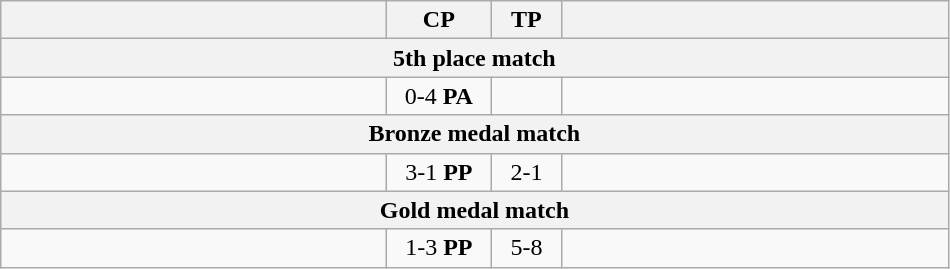<table class="wikitable" style="text-align: center;" |>
<tr>
<th width="250"></th>
<th width="62">CP</th>
<th width="40">TP</th>
<th width="250"></th>
</tr>
<tr>
<th colspan="5">5th place match</th>
</tr>
<tr>
<td style="text-align:left;"></td>
<td>0-4 <strong>PA</strong></td>
<td></td>
<td style="text-align:left;"><strong></strong></td>
</tr>
<tr>
<th colspan="5">Bronze medal match</th>
</tr>
<tr>
<td style="text-align:left;"><strong></strong></td>
<td>3-1 <strong>PP</strong></td>
<td>2-1</td>
<td style="text-align:left;"></td>
</tr>
<tr>
<th colspan="5">Gold medal match</th>
</tr>
<tr>
<td style="text-align:left;"></td>
<td>1-3 <strong>PP</strong></td>
<td>5-8</td>
<td style="text-align:left;"><strong></strong></td>
</tr>
</table>
